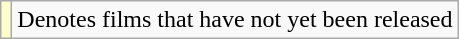<table class="wikitable">
<tr>
<td style="background:#FFFFCC;"></td>
<td>Denotes films that have not yet been released</td>
</tr>
</table>
